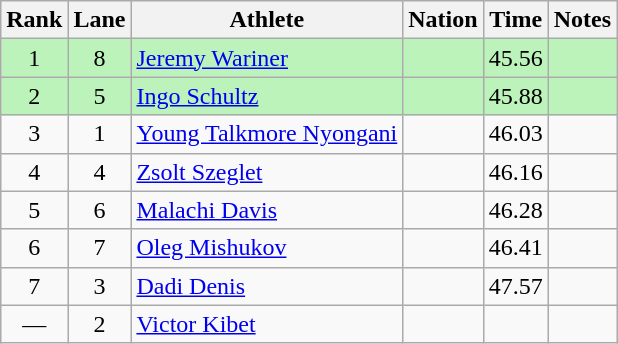<table class="wikitable sortable" style="text-align:center">
<tr>
<th>Rank</th>
<th>Lane</th>
<th>Athlete</th>
<th>Nation</th>
<th>Time</th>
<th>Notes</th>
</tr>
<tr bgcolor=bbf3bb>
<td>1</td>
<td>8</td>
<td align=left><a href='#'>Jeremy Wariner</a></td>
<td align=left></td>
<td>45.56</td>
<td></td>
</tr>
<tr bgcolor=bbf3bb>
<td>2</td>
<td>5</td>
<td align=left><a href='#'>Ingo Schultz</a></td>
<td align=left></td>
<td>45.88</td>
<td></td>
</tr>
<tr>
<td>3</td>
<td>1</td>
<td align=left><a href='#'>Young Talkmore Nyongani</a></td>
<td align=left></td>
<td>46.03</td>
<td></td>
</tr>
<tr>
<td>4</td>
<td>4</td>
<td align=left><a href='#'>Zsolt Szeglet</a></td>
<td align=left></td>
<td>46.16</td>
<td></td>
</tr>
<tr>
<td>5</td>
<td>6</td>
<td align=left><a href='#'>Malachi Davis</a></td>
<td align=left></td>
<td>46.28</td>
<td></td>
</tr>
<tr>
<td>6</td>
<td>7</td>
<td align=left><a href='#'>Oleg Mishukov</a></td>
<td align=left></td>
<td>46.41</td>
<td></td>
</tr>
<tr>
<td>7</td>
<td>3</td>
<td align=left><a href='#'>Dadi Denis</a></td>
<td align=left></td>
<td>47.57</td>
<td></td>
</tr>
<tr>
<td data-sort-value=8>—</td>
<td>2</td>
<td align=left><a href='#'>Victor Kibet</a></td>
<td align=left></td>
<td></td>
<td></td>
</tr>
</table>
